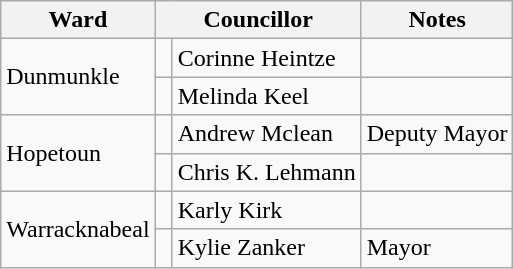<table class="wikitable">
<tr>
<th>Ward</th>
<th colspan="2">Councillor</th>
<th>Notes</th>
</tr>
<tr>
<td rowspan="2">Dunmunkle</td>
<td> </td>
<td>Corinne Heintze</td>
<td></td>
</tr>
<tr>
<td> </td>
<td>Melinda Keel</td>
<td></td>
</tr>
<tr>
<td rowspan="2">Hopetoun</td>
<td> </td>
<td>Andrew Mclean</td>
<td>Deputy Mayor</td>
</tr>
<tr>
<td> </td>
<td>Chris K. Lehmann</td>
<td></td>
</tr>
<tr>
<td rowspan="3">Warracknabeal</td>
<td> </td>
<td>Karly Kirk</td>
<td></td>
</tr>
<tr>
<td> </td>
<td>Kylie Zanker</td>
<td>Mayor</td>
</tr>
</table>
